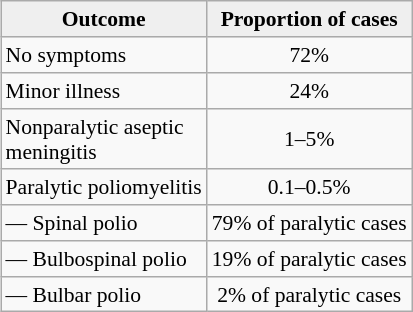<table class = "wikitable" style = "float:right; font-size:90%; margin-left:15px">
<tr>
<th style="background:#efefef;">Outcome</th>
<th style="background:#efefef">Proportion of cases</th>
</tr>
<tr>
<td>No symptoms</td>
<td style="text-align:center;">72%</td>
</tr>
<tr>
<td>Minor illness</td>
<td style="text-align:center;">24%</td>
</tr>
<tr>
<td>Nonparalytic aseptic<br> meningitis</td>
<td style="text-align:center;">1–5%</td>
</tr>
<tr>
<td>Paralytic poliomyelitis</td>
<td style="text-align:center;">0.1–0.5%</td>
</tr>
<tr>
<td>— Spinal polio</td>
<td style="text-align:center;">79% of paralytic cases</td>
</tr>
<tr>
<td>— Bulbospinal polio</td>
<td style="text-align:center;">19% of paralytic cases</td>
</tr>
<tr>
<td>— Bulbar polio</td>
<td style="text-align:center;">2% of paralytic cases</td>
</tr>
</table>
